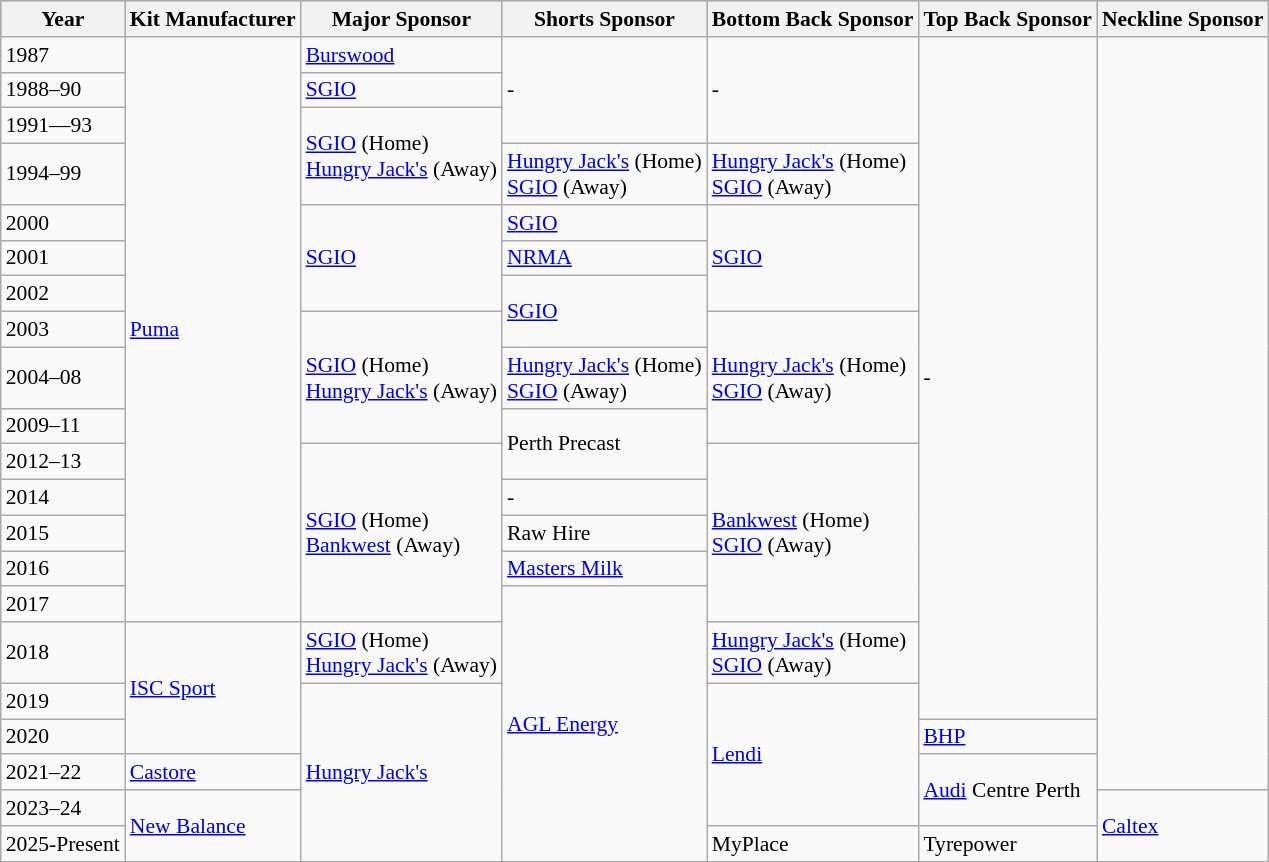<table class="wikitable sortable" style="font-size:90%">
<tr style="background:#bdb76b;">
<th>Year</th>
<th>Kit Manufacturer</th>
<th>Major Sponsor</th>
<th>Shorts Sponsor</th>
<th>Bottom Back Sponsor</th>
<th>Top Back Sponsor</th>
<th>Neckline Sponsor</th>
</tr>
<tr>
<td>1987</td>
<td rowspan="15"><a href='#'>Puma</a></td>
<td rowspan="1"><a href='#'>Burswood</a></td>
<td rowspan="3">-</td>
<td rowspan="3">-</td>
<td rowspan="17">-</td>
</tr>
<tr>
<td>1988–90</td>
<td rowspan="1"><a href='#'>SGIO</a></td>
</tr>
<tr>
<td>1991—93</td>
<td rowspan="2"><a href='#'>SGIO</a> (Home)<br><a href='#'>Hungry Jack's</a> (Away)</td>
</tr>
<tr>
<td>1994–99</td>
<td rowspan="1"><a href='#'>Hungry Jack's</a> (Home)<br><a href='#'>SGIO</a> (Away)</td>
<td rowspan="1"><a href='#'>Hungry Jack's</a> (Home)<br><a href='#'>SGIO</a> (Away)</td>
</tr>
<tr>
<td>2000</td>
<td rowspan="3"><a href='#'>SGIO</a></td>
<td rowspan="1"><a href='#'>SGIO</a></td>
<td rowspan="3"><a href='#'>SGIO</a></td>
</tr>
<tr>
<td>2001</td>
<td rowspan="1"><a href='#'>NRMA</a></td>
</tr>
<tr>
<td>2002</td>
<td rowspan="2"><a href='#'>SGIO</a></td>
</tr>
<tr>
<td>2003</td>
<td rowspan="3"><a href='#'>SGIO</a> (Home)<br><a href='#'>Hungry Jack's</a> (Away)</td>
<td rowspan="3"><a href='#'>Hungry Jack's</a> (Home)<br><a href='#'>SGIO</a> (Away)</td>
</tr>
<tr>
<td>2004–08</td>
<td rowspan="1"><a href='#'>Hungry Jack's</a> (Home)<br><a href='#'>SGIO</a> (Away)</td>
</tr>
<tr>
<td>2009–11</td>
<td rowspan="2">Perth Precast</td>
</tr>
<tr>
<td>2012–13</td>
<td rowspan="5"><a href='#'>SGIO</a> (Home)<br><a href='#'>Bankwest</a> (Away)</td>
<td rowspan="5"><a href='#'>Bankwest</a> (Home)<br><a href='#'>SGIO</a> (Away)</td>
</tr>
<tr>
<td>2014</td>
<td rowspan="1">-</td>
</tr>
<tr>
<td>2015</td>
<td rowspan="1">Raw Hire</td>
</tr>
<tr>
<td>2016</td>
<td rowspan="1"><a href='#'>Masters Milk</a></td>
</tr>
<tr>
<td>2017</td>
<td rowspan=7><a href='#'>AGL Energy</a></td>
</tr>
<tr>
<td>2018</td>
<td rowspan="3"><a href='#'>ISC Sport</a></td>
<td rowspan="1"><a href='#'>SGIO</a> (Home)<br><a href='#'>Hungry Jack's</a> (Away)</td>
<td rowspan="1"><a href='#'>Hungry Jack's</a> (Home)<br><a href='#'>SGIO</a> (Away)</td>
</tr>
<tr>
<td>2019</td>
<td rowspan="5"><a href='#'>Hungry Jack's</a></td>
<td rowspan="4"><a href='#'>Lendi</a></td>
</tr>
<tr>
<td>2020</td>
<td rowspan="1"><a href='#'>BHP</a></td>
</tr>
<tr>
<td>2021–22</td>
<td rowspan="1"><a href='#'>Castore</a></td>
<td rowspan="2"><a href='#'>Audi</a> Centre Perth</td>
</tr>
<tr>
<td>2023–24</td>
<td rowspan="2"><a href='#'>New Balance</a></td>
<td rowspan="2"><a href='#'>Caltex</a></td>
</tr>
<tr>
<td>2025-Present</td>
<td rowspan="1">MyPlace</td>
<td rowspan="1">Tyrepower</td>
</tr>
</table>
